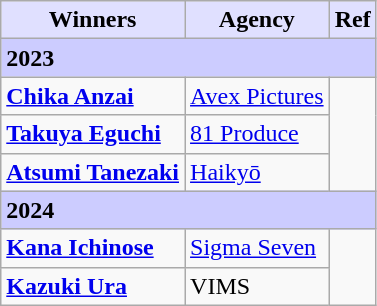<table class="wikitable">
<tr>
<th style="background: #e0e0ff">Winners</th>
<th style="background: #e0e0ff">Agency</th>
<th style="background: #e0e0ff">Ref</th>
</tr>
<tr>
<td colspan="3" style="background: #ccccff"><strong>2023</strong></td>
</tr>
<tr>
<td><strong><a href='#'>Chika Anzai</a></strong></td>
<td><a href='#'>Avex Pictures</a></td>
<td rowspan="3"></td>
</tr>
<tr>
<td><strong><a href='#'>Takuya Eguchi</a></strong></td>
<td><a href='#'>81 Produce</a></td>
</tr>
<tr>
<td><strong><a href='#'>Atsumi Tanezaki</a></strong></td>
<td><a href='#'>Haikyō</a></td>
</tr>
<tr>
<td colspan="3" style="background: #ccccff"><strong>2024</strong></td>
</tr>
<tr>
<td><strong><a href='#'>Kana Ichinose</a></strong></td>
<td><a href='#'>Sigma Seven</a></td>
<td rowspan="2"></td>
</tr>
<tr>
<td><strong><a href='#'>Kazuki Ura</a></strong></td>
<td>VIMS</td>
</tr>
</table>
